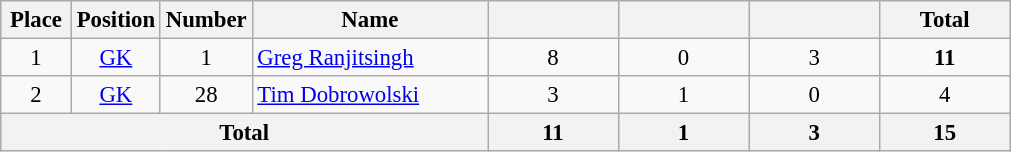<table class="wikitable sortable" style="font-size: 95%; text-align: center;">
<tr>
<th width=40>Place</th>
<th width=40>Position</th>
<th width=40>Number</th>
<th width=150>Name</th>
<th width=80></th>
<th width=80></th>
<th width=80></th>
<th width=80>Total</th>
</tr>
<tr>
<td>1</td>
<td><a href='#'>GK</a></td>
<td>1</td>
<td align=left> <a href='#'>Greg Ranjitsingh</a></td>
<td>8</td>
<td>0</td>
<td>3</td>
<td><strong>11</strong></td>
</tr>
<tr>
<td>2</td>
<td><a href='#'>GK</a></td>
<td>28</td>
<td align=left> <a href='#'>Tim Dobrowolski</a></td>
<td>3</td>
<td>1</td>
<td>0</td>
<td>4</td>
</tr>
<tr>
<th colspan="4">Total</th>
<th>11</th>
<th>1</th>
<th>3</th>
<th>15</th>
</tr>
</table>
